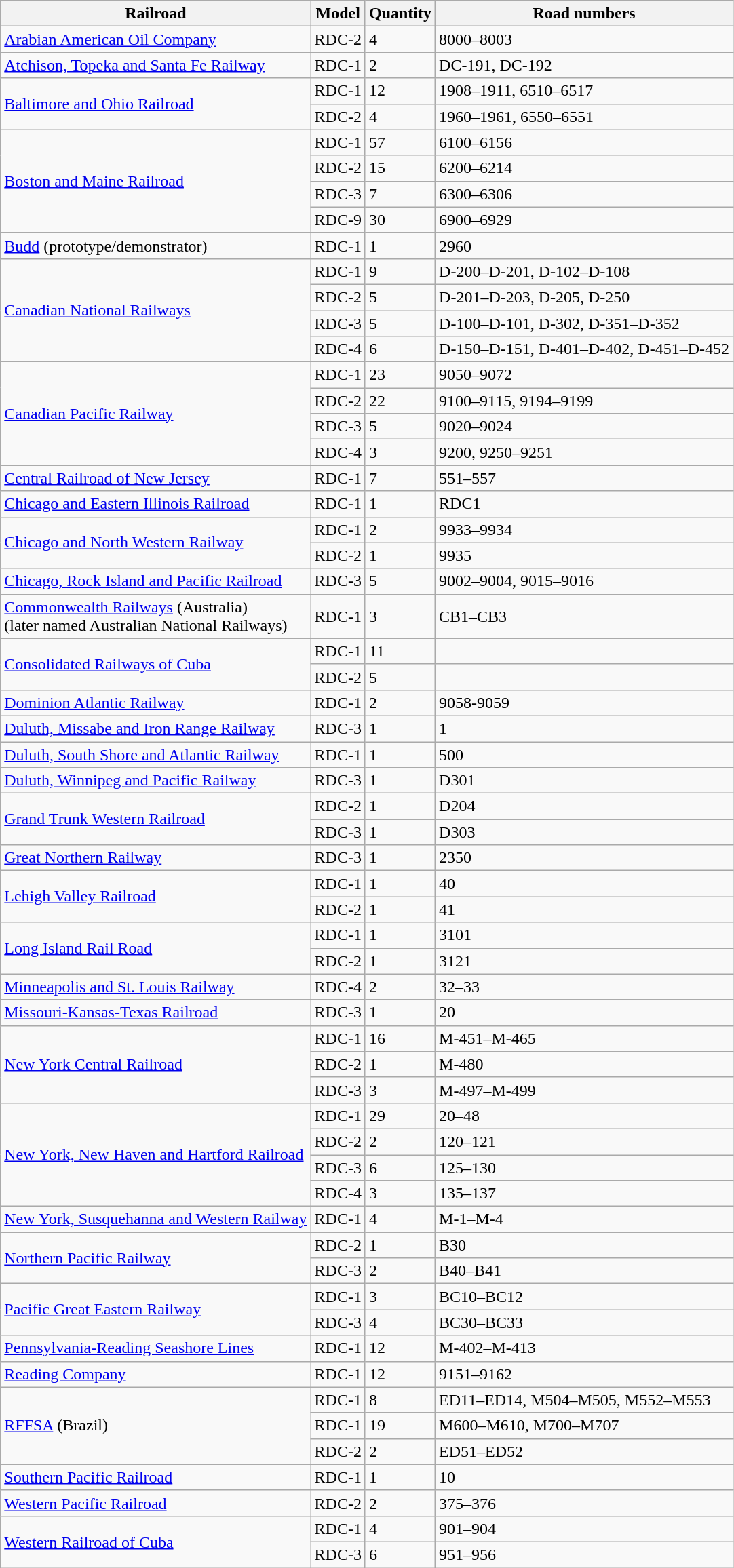<table class="wikitable sortable">
<tr>
<th>Railroad</th>
<th>Model</th>
<th>Quantity</th>
<th>Road numbers</th>
</tr>
<tr>
<td><a href='#'>Arabian American Oil Company</a></td>
<td>RDC-2</td>
<td>4</td>
<td>8000–8003</td>
</tr>
<tr>
<td><a href='#'>Atchison, Topeka and Santa Fe Railway</a></td>
<td>RDC-1</td>
<td>2</td>
<td>DC-191, DC-192</td>
</tr>
<tr>
<td rowspan=2><a href='#'>Baltimore and Ohio Railroad</a></td>
<td>RDC-1</td>
<td>12</td>
<td>1908–1911, 6510–6517</td>
</tr>
<tr>
<td>RDC-2</td>
<td>4</td>
<td>1960–1961, 6550–6551</td>
</tr>
<tr>
<td rowspan=4><a href='#'>Boston and Maine Railroad</a></td>
<td>RDC-1</td>
<td>57</td>
<td>6100–6156</td>
</tr>
<tr>
<td>RDC-2</td>
<td>15</td>
<td>6200–6214</td>
</tr>
<tr>
<td>RDC-3</td>
<td>7</td>
<td>6300–6306</td>
</tr>
<tr>
<td>RDC-9</td>
<td>30</td>
<td>6900–6929</td>
</tr>
<tr>
<td><a href='#'>Budd</a> (prototype/demonstrator)</td>
<td>RDC-1</td>
<td>1</td>
<td>2960</td>
</tr>
<tr>
<td rowspan=4><a href='#'>Canadian National Railways</a></td>
<td>RDC-1</td>
<td>9</td>
<td>D-200–D-201, D-102–D-108</td>
</tr>
<tr>
<td>RDC-2</td>
<td>5</td>
<td>D-201–D-203, D-205, D-250</td>
</tr>
<tr>
<td>RDC-3</td>
<td>5</td>
<td>D-100–D-101, D-302, D-351–D-352</td>
</tr>
<tr>
<td>RDC-4</td>
<td>6</td>
<td>D-150–D-151, D-401–D-402, D-451–D-452</td>
</tr>
<tr>
<td rowspan=4><a href='#'>Canadian Pacific Railway</a></td>
<td>RDC-1</td>
<td>23</td>
<td>9050–9072</td>
</tr>
<tr>
<td>RDC-2</td>
<td>22</td>
<td>9100–9115, 9194–9199</td>
</tr>
<tr>
<td>RDC-3</td>
<td>5</td>
<td>9020–9024</td>
</tr>
<tr>
<td>RDC-4</td>
<td>3</td>
<td>9200, 9250–9251</td>
</tr>
<tr>
<td><a href='#'>Central Railroad of New Jersey</a></td>
<td>RDC-1</td>
<td>7</td>
<td>551–557</td>
</tr>
<tr>
<td><a href='#'>Chicago and Eastern Illinois Railroad</a></td>
<td>RDC-1</td>
<td>1</td>
<td>RDC1</td>
</tr>
<tr>
<td rowspan=2><a href='#'>Chicago and North Western Railway</a></td>
<td>RDC-1</td>
<td>2</td>
<td>9933–9934</td>
</tr>
<tr>
<td>RDC-2</td>
<td>1</td>
<td>9935</td>
</tr>
<tr>
<td><a href='#'>Chicago, Rock Island and Pacific Railroad</a></td>
<td>RDC-3</td>
<td>5</td>
<td>9002–9004, 9015–9016</td>
</tr>
<tr>
<td><a href='#'>Commonwealth Railways</a> (Australia)<br>(later named Australian National Railways)</td>
<td>RDC-1</td>
<td>3</td>
<td>CB1–CB3</td>
</tr>
<tr>
<td rowspan=2><a href='#'>Consolidated Railways of Cuba</a></td>
<td>RDC-1</td>
<td>11</td>
<td></td>
</tr>
<tr>
<td>RDC-2</td>
<td>5</td>
<td></td>
</tr>
<tr>
<td><a href='#'>Dominion Atlantic Railway</a></td>
<td>RDC-1</td>
<td>2</td>
<td>9058-9059</td>
</tr>
<tr>
<td><a href='#'>Duluth, Missabe and Iron Range Railway</a></td>
<td>RDC-3</td>
<td>1</td>
<td>1</td>
</tr>
<tr>
<td><a href='#'>Duluth, South Shore and Atlantic Railway</a></td>
<td>RDC-1</td>
<td>1</td>
<td>500</td>
</tr>
<tr>
<td><a href='#'>Duluth, Winnipeg and Pacific Railway</a></td>
<td>RDC-3</td>
<td>1</td>
<td>D301</td>
</tr>
<tr>
<td rowspan=2><a href='#'>Grand Trunk Western Railroad</a></td>
<td>RDC-2</td>
<td>1</td>
<td>D204</td>
</tr>
<tr>
<td>RDC-3</td>
<td>1</td>
<td>D303</td>
</tr>
<tr>
<td><a href='#'>Great Northern Railway</a></td>
<td>RDC-3</td>
<td>1</td>
<td>2350</td>
</tr>
<tr>
<td rowspan=2><a href='#'>Lehigh Valley Railroad</a></td>
<td>RDC-1</td>
<td>1</td>
<td>40</td>
</tr>
<tr>
<td>RDC-2</td>
<td>1</td>
<td>41</td>
</tr>
<tr>
<td rowspan=2><a href='#'>Long Island Rail Road</a></td>
<td>RDC-1</td>
<td>1</td>
<td>3101</td>
</tr>
<tr>
<td>RDC-2</td>
<td>1</td>
<td>3121</td>
</tr>
<tr>
<td><a href='#'>Minneapolis and St. Louis Railway</a></td>
<td>RDC-4</td>
<td>2</td>
<td>32–33</td>
</tr>
<tr>
<td><a href='#'>Missouri-Kansas-Texas Railroad</a></td>
<td>RDC-3</td>
<td>1</td>
<td>20</td>
</tr>
<tr>
<td rowspan=3><a href='#'>New York Central Railroad</a></td>
<td>RDC-1</td>
<td>16</td>
<td>M-451–M-465</td>
</tr>
<tr>
<td>RDC-2</td>
<td>1</td>
<td>M-480</td>
</tr>
<tr>
<td>RDC-3</td>
<td>3</td>
<td>M-497–M-499</td>
</tr>
<tr>
<td rowspan=4><a href='#'>New York, New Haven and Hartford Railroad</a></td>
<td>RDC-1</td>
<td>29</td>
<td>20–48</td>
</tr>
<tr>
<td>RDC-2</td>
<td>2</td>
<td>120–121</td>
</tr>
<tr>
<td>RDC-3</td>
<td>6</td>
<td>125–130</td>
</tr>
<tr>
<td>RDC-4</td>
<td>3</td>
<td>135–137</td>
</tr>
<tr>
<td><a href='#'>New York, Susquehanna and Western Railway</a></td>
<td>RDC-1</td>
<td>4</td>
<td>M-1–M-4</td>
</tr>
<tr>
<td rowspan=2><a href='#'>Northern Pacific Railway</a></td>
<td>RDC-2</td>
<td>1</td>
<td>B30</td>
</tr>
<tr>
<td>RDC-3</td>
<td>2</td>
<td>B40–B41</td>
</tr>
<tr>
<td rowspan=2><a href='#'>Pacific Great Eastern Railway</a></td>
<td>RDC-1</td>
<td>3</td>
<td>BC10–BC12</td>
</tr>
<tr>
<td>RDC-3</td>
<td>4</td>
<td>BC30–BC33</td>
</tr>
<tr>
<td><a href='#'>Pennsylvania-Reading Seashore Lines</a></td>
<td>RDC-1</td>
<td>12</td>
<td>M-402–M-413</td>
</tr>
<tr>
<td><a href='#'>Reading Company</a></td>
<td>RDC-1</td>
<td>12</td>
<td>9151–9162</td>
</tr>
<tr>
<td rowspan=3><a href='#'>RFFSA</a> (Brazil)</td>
<td>RDC-1</td>
<td>8</td>
<td>ED11–ED14, M504–M505, M552–M553</td>
</tr>
<tr>
<td>RDC-1</td>
<td>19</td>
<td>M600–M610, M700–M707</td>
</tr>
<tr>
<td>RDC-2</td>
<td>2</td>
<td>ED51–ED52</td>
</tr>
<tr>
<td><a href='#'>Southern Pacific Railroad</a></td>
<td>RDC-1</td>
<td>1</td>
<td>10</td>
</tr>
<tr>
<td><a href='#'>Western Pacific Railroad</a></td>
<td>RDC-2</td>
<td>2</td>
<td>375–376</td>
</tr>
<tr>
<td rowspan=2><a href='#'>Western Railroad of Cuba</a></td>
<td>RDC-1</td>
<td>4</td>
<td>901–904</td>
</tr>
<tr>
<td>RDC-3</td>
<td>6</td>
<td>951–956</td>
</tr>
</table>
